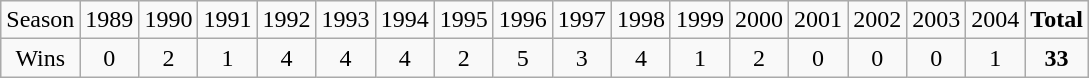<table class="wikitable sortable">
<tr>
<td>Season</td>
<td>1989</td>
<td>1990</td>
<td>1991</td>
<td>1992</td>
<td>1993</td>
<td>1994</td>
<td>1995</td>
<td>1996</td>
<td>1997</td>
<td>1998</td>
<td>1999</td>
<td>2000</td>
<td>2001</td>
<td>2002</td>
<td>2003</td>
<td>2004</td>
<td><strong>Total</strong></td>
</tr>
<tr align=center>
<td>Wins</td>
<td>0</td>
<td>2</td>
<td>1</td>
<td>4</td>
<td>4</td>
<td>4</td>
<td>2</td>
<td>5</td>
<td>3</td>
<td>4</td>
<td>1</td>
<td>2</td>
<td>0</td>
<td>0</td>
<td>0</td>
<td>1</td>
<td><strong>33</strong></td>
</tr>
</table>
